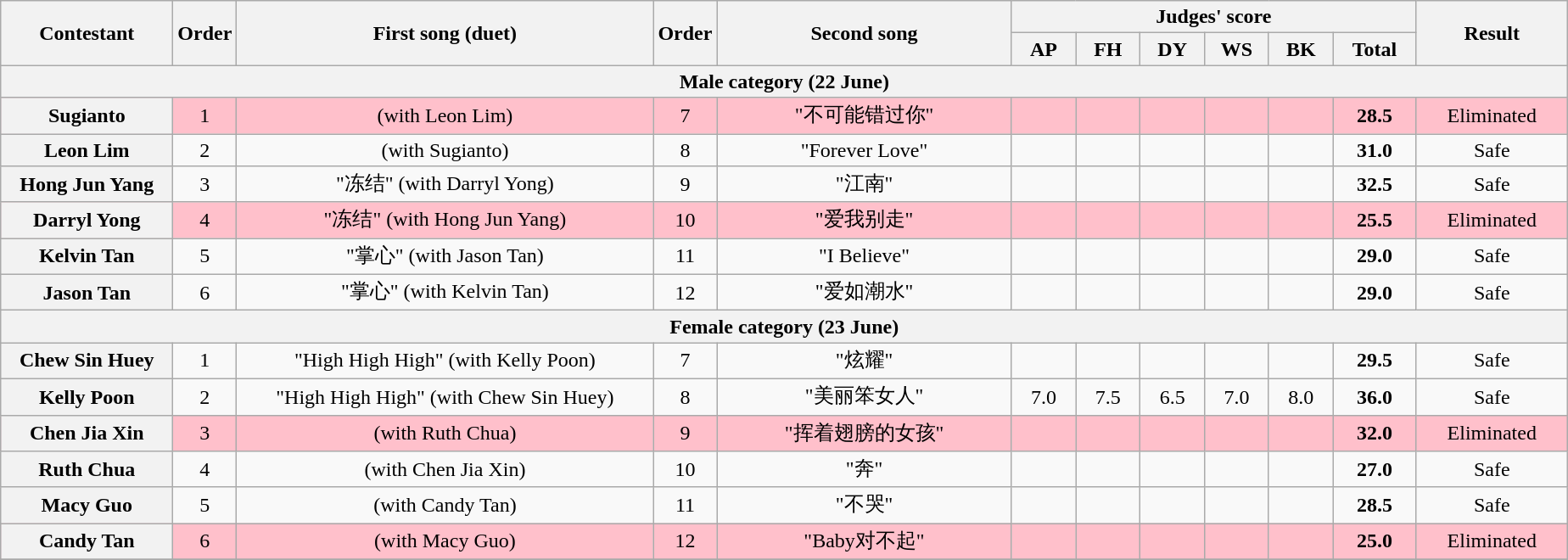<table class="wikitable plainrowheaders" style="text-align:center;">
<tr>
<th rowspan=2 scope="col" style="width:8em;">Contestant</th>
<th rowspan=2 scope="col">Order</th>
<th rowspan=2 scope="col" style="width:20em;">First song (duet)</th>
<th rowspan=2 scope="col">Order</th>
<th rowspan=2 scope="col" style="width:14em;">Second song</th>
<th colspan=6 scope="col">Judges' score</th>
<th rowspan=2 scope="col" style="width:7em;">Result</th>
</tr>
<tr>
<th style="width:2.7em;">AP</th>
<th style="width:2.7em;">FH</th>
<th style="width:2.7em;">DY</th>
<th style="width:2.7em;">WS</th>
<th style="width:2.7em;">BK</th>
<th style="width:3.6em;">Total</th>
</tr>
<tr>
<th colspan=12>Male category (22 June)</th>
</tr>
<tr style="background:pink;">
<th scope="row">Sugianto</th>
<td>1</td>
<td>(with Leon Lim)</td>
<td>7</td>
<td>"不可能错过你"</td>
<td></td>
<td></td>
<td></td>
<td></td>
<td></td>
<td><strong>28.5</strong></td>
<td>Eliminated</td>
</tr>
<tr>
<th scope="row">Leon Lim</th>
<td>2</td>
<td>(with Sugianto)</td>
<td>8</td>
<td>"Forever Love"</td>
<td></td>
<td></td>
<td></td>
<td></td>
<td></td>
<td><strong>31.0</strong></td>
<td>Safe</td>
</tr>
<tr>
<th scope="row">Hong Jun Yang</th>
<td>3</td>
<td>"冻结" (with Darryl Yong)</td>
<td>9</td>
<td>"江南"</td>
<td></td>
<td></td>
<td></td>
<td></td>
<td></td>
<td><strong>32.5</strong></td>
<td>Safe</td>
</tr>
<tr style="background:pink;">
<th scope="row">Darryl Yong</th>
<td>4</td>
<td>"冻结" (with Hong Jun Yang)</td>
<td>10</td>
<td>"爱我别走"</td>
<td></td>
<td></td>
<td></td>
<td></td>
<td></td>
<td><strong>25.5</strong></td>
<td>Eliminated</td>
</tr>
<tr>
<th scope="row">Kelvin Tan</th>
<td>5</td>
<td>"掌心" (with Jason Tan)</td>
<td>11</td>
<td>"I Believe"</td>
<td></td>
<td></td>
<td></td>
<td></td>
<td></td>
<td><strong>29.0</strong></td>
<td>Safe</td>
</tr>
<tr>
<th scope="row">Jason Tan</th>
<td>6</td>
<td>"掌心" (with Kelvin Tan)</td>
<td>12</td>
<td>"爱如潮水"</td>
<td></td>
<td></td>
<td></td>
<td></td>
<td></td>
<td><strong>29.0</strong></td>
<td>Safe</td>
</tr>
<tr>
<th colspan=12>Female category (23 June)</th>
</tr>
<tr>
<th scope="row">Chew Sin Huey</th>
<td>1</td>
<td>"High High High" (with Kelly Poon)</td>
<td>7</td>
<td>"炫耀"</td>
<td></td>
<td></td>
<td></td>
<td></td>
<td></td>
<td><strong>29.5</strong></td>
<td>Safe</td>
</tr>
<tr>
<th scope="row">Kelly Poon</th>
<td>2</td>
<td>"High High High" (with Chew Sin Huey)</td>
<td>8</td>
<td>"美丽笨女人"</td>
<td>7.0</td>
<td>7.5</td>
<td>6.5</td>
<td>7.0</td>
<td>8.0</td>
<td><strong>36.0</strong></td>
<td>Safe</td>
</tr>
<tr style="background:pink;">
<th scope="row">Chen Jia Xin</th>
<td>3</td>
<td>(with Ruth Chua)</td>
<td>9</td>
<td>"挥着翅膀的女孩"</td>
<td></td>
<td></td>
<td></td>
<td></td>
<td></td>
<td><strong>32.0</strong></td>
<td>Eliminated</td>
</tr>
<tr>
<th scope="row">Ruth Chua</th>
<td>4</td>
<td>(with Chen Jia Xin)</td>
<td>10</td>
<td>"奔"</td>
<td></td>
<td></td>
<td></td>
<td></td>
<td></td>
<td><strong>27.0</strong></td>
<td>Safe</td>
</tr>
<tr>
<th scope="row">Macy Guo</th>
<td>5</td>
<td>(with Candy Tan)</td>
<td>11</td>
<td>"不哭"</td>
<td></td>
<td></td>
<td></td>
<td></td>
<td></td>
<td><strong>28.5</strong></td>
<td>Safe</td>
</tr>
<tr style="background:pink;">
<th scope="row">Candy Tan</th>
<td>6</td>
<td>(with Macy Guo)</td>
<td>12</td>
<td>"Baby对不起"</td>
<td></td>
<td></td>
<td></td>
<td></td>
<td></td>
<td><strong>25.0</strong></td>
<td>Eliminated</td>
</tr>
<tr>
</tr>
</table>
